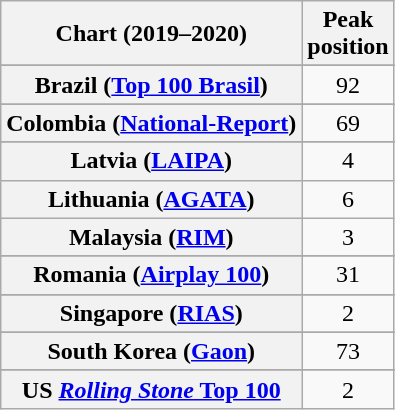<table class="wikitable sortable plainrowheaders" style="text-align:center">
<tr>
<th scope="col">Chart (2019–2020)</th>
<th scope="col">Peak<br>position</th>
</tr>
<tr>
</tr>
<tr>
</tr>
<tr>
</tr>
<tr>
</tr>
<tr>
<th scope="row">Brazil (<a href='#'>Top 100 Brasil</a>)</th>
<td>92</td>
</tr>
<tr>
</tr>
<tr>
<th scope="row">Colombia (<a href='#'>National-Report</a>)</th>
<td>69</td>
</tr>
<tr>
</tr>
<tr>
</tr>
<tr>
</tr>
<tr>
</tr>
<tr>
</tr>
<tr>
</tr>
<tr>
</tr>
<tr>
</tr>
<tr>
</tr>
<tr>
</tr>
<tr>
<th scope="row">Latvia (<a href='#'>LAIPA</a>)</th>
<td>4</td>
</tr>
<tr>
<th scope="row">Lithuania (<a href='#'>AGATA</a>)</th>
<td>6</td>
</tr>
<tr>
<th scope="row">Malaysia (<a href='#'>RIM</a>)</th>
<td>3</td>
</tr>
<tr>
</tr>
<tr>
</tr>
<tr>
</tr>
<tr>
</tr>
<tr>
</tr>
<tr>
<th scope="row">Romania (<a href='#'>Airplay 100</a>)</th>
<td>31</td>
</tr>
<tr>
</tr>
<tr>
<th scope="row">Singapore (<a href='#'>RIAS</a>)</th>
<td>2</td>
</tr>
<tr>
</tr>
<tr>
</tr>
<tr>
<th scope="row">South Korea (<a href='#'>Gaon</a>)</th>
<td>73</td>
</tr>
<tr>
</tr>
<tr>
</tr>
<tr>
</tr>
<tr>
</tr>
<tr>
</tr>
<tr>
</tr>
<tr>
</tr>
<tr>
</tr>
<tr>
</tr>
<tr>
</tr>
<tr>
<th scope="row">US <a href='#'><em>Rolling Stone</em> Top 100</a></th>
<td>2</td>
</tr>
</table>
